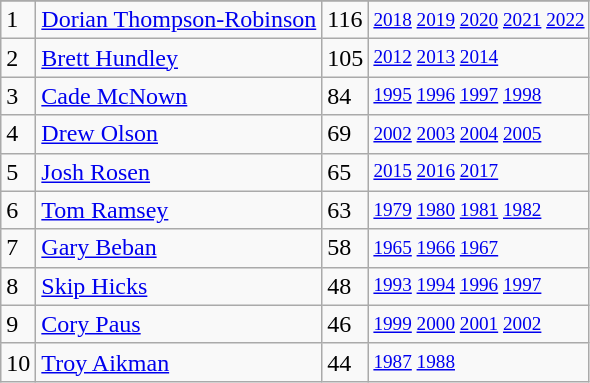<table class="wikitable">
<tr>
</tr>
<tr>
<td>1</td>
<td><a href='#'>Dorian Thompson-Robinson</a></td>
<td><abbr>116</abbr></td>
<td style="font-size:80%;"><a href='#'>2018</a> <a href='#'>2019</a> <a href='#'>2020</a> <a href='#'>2021</a> <a href='#'>2022</a></td>
</tr>
<tr>
<td>2</td>
<td><a href='#'>Brett Hundley</a></td>
<td><abbr>105</abbr></td>
<td style="font-size:80%;"><a href='#'>2012</a> <a href='#'>2013</a> <a href='#'>2014</a></td>
</tr>
<tr>
<td>3</td>
<td><a href='#'>Cade McNown</a></td>
<td><abbr>84</abbr></td>
<td style="font-size:80%;"><a href='#'>1995</a> <a href='#'>1996</a> <a href='#'>1997</a> <a href='#'>1998</a></td>
</tr>
<tr>
<td>4</td>
<td><a href='#'>Drew Olson</a></td>
<td><abbr>69</abbr></td>
<td style="font-size:80%;"><a href='#'>2002</a> <a href='#'>2003</a> <a href='#'>2004</a> <a href='#'>2005</a></td>
</tr>
<tr>
<td>5</td>
<td><a href='#'>Josh Rosen</a></td>
<td><abbr>65</abbr></td>
<td style="font-size:80%;"><a href='#'>2015</a> <a href='#'>2016</a> <a href='#'>2017</a></td>
</tr>
<tr>
<td>6</td>
<td><a href='#'>Tom Ramsey</a></td>
<td><abbr>63</abbr></td>
<td style="font-size:80%;"><a href='#'>1979</a> <a href='#'>1980</a> <a href='#'>1981</a> <a href='#'>1982</a></td>
</tr>
<tr>
<td>7</td>
<td><a href='#'>Gary Beban</a></td>
<td><abbr>58</abbr></td>
<td style="font-size:80%;"><a href='#'>1965</a> <a href='#'>1966</a> <a href='#'>1967</a></td>
</tr>
<tr>
<td>8</td>
<td><a href='#'>Skip Hicks</a></td>
<td><abbr>48</abbr></td>
<td style="font-size:80%;"><a href='#'>1993</a> <a href='#'>1994</a> <a href='#'>1996</a> <a href='#'>1997</a></td>
</tr>
<tr>
<td>9</td>
<td><a href='#'>Cory Paus</a></td>
<td><abbr>46</abbr></td>
<td style="font-size:80%;"><a href='#'>1999</a> <a href='#'>2000</a> <a href='#'>2001</a> <a href='#'>2002</a></td>
</tr>
<tr>
<td>10</td>
<td><a href='#'>Troy Aikman</a></td>
<td><abbr>44</abbr></td>
<td style="font-size:80%;"><a href='#'>1987</a> <a href='#'>1988</a></td>
</tr>
</table>
